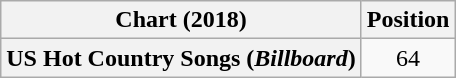<table class="wikitable plainrowheaders" style="text-align:center">
<tr>
<th scope="col">Chart (2018)</th>
<th scope="col">Position</th>
</tr>
<tr>
<th scope="row">US Hot Country Songs (<em>Billboard</em>)</th>
<td>64</td>
</tr>
</table>
